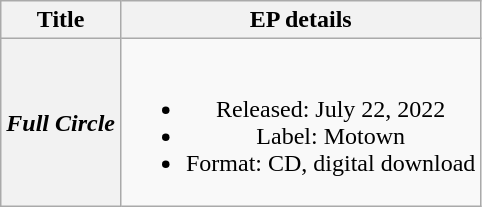<table class="wikitable plainrowheaders" style="text-align:center;" border="1">
<tr>
<th scope="col">Title</th>
<th scope="col">EP details</th>
</tr>
<tr>
<th scope="row"><em>Full Circle</em></th>
<td><br><ul><li>Released: July 22, 2022</li><li>Label: Motown</li><li>Format: CD, digital download</li></ul></td>
</tr>
</table>
